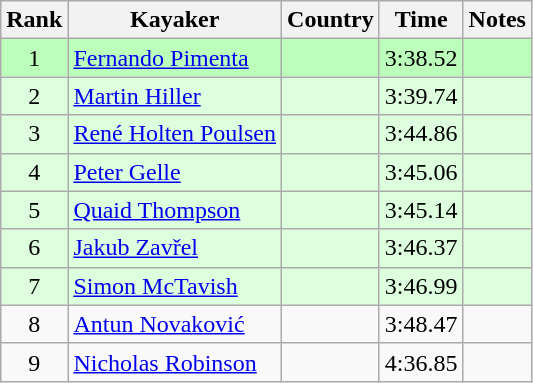<table class="wikitable" style="text-align:center">
<tr>
<th>Rank</th>
<th>Kayaker</th>
<th>Country</th>
<th>Time</th>
<th>Notes</th>
</tr>
<tr bgcolor=bbffbb>
<td>1</td>
<td align="left"><a href='#'>Fernando Pimenta</a></td>
<td align="left"></td>
<td>3:38.52</td>
<td></td>
</tr>
<tr bgcolor=ddffdd>
<td>2</td>
<td align="left"><a href='#'>Martin Hiller</a></td>
<td align="left"></td>
<td>3:39.74</td>
<td></td>
</tr>
<tr bgcolor=ddffdd>
<td>3</td>
<td align="left"><a href='#'>René Holten Poulsen</a></td>
<td align="left"></td>
<td>3:44.86</td>
<td></td>
</tr>
<tr bgcolor=ddffdd>
<td>4</td>
<td align="left"><a href='#'>Peter Gelle</a></td>
<td align="left"></td>
<td>3:45.06</td>
<td></td>
</tr>
<tr bgcolor=ddffdd>
<td>5</td>
<td align="left"><a href='#'>Quaid Thompson</a></td>
<td align="left"></td>
<td>3:45.14</td>
<td></td>
</tr>
<tr bgcolor=ddffdd>
<td>6</td>
<td align="left"><a href='#'>Jakub Zavřel</a></td>
<td align="left"></td>
<td>3:46.37</td>
<td></td>
</tr>
<tr bgcolor=ddffdd>
<td>7</td>
<td align="left"><a href='#'>Simon McTavish</a></td>
<td align="left"></td>
<td>3:46.99</td>
<td></td>
</tr>
<tr>
<td>8</td>
<td align="left"><a href='#'>Antun Novaković</a></td>
<td align="left"></td>
<td>3:48.47</td>
<td></td>
</tr>
<tr>
<td>9</td>
<td align="left"><a href='#'>Nicholas Robinson</a></td>
<td align="left"></td>
<td>4:36.85</td>
<td></td>
</tr>
</table>
